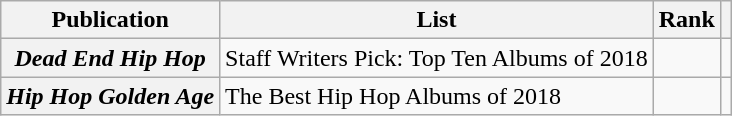<table class="wikitable sortable plainrowheaders" style="border:none; margin:0;" align="center">
<tr>
<th scope="col">Publication</th>
<th scope="col" class="unsortable">List</th>
<th scope="col" data-sort-type="number">Rank</th>
<th scope="col" class="unsortable"></th>
</tr>
<tr>
<th scope="row"><em>Dead End Hip Hop</em></th>
<td>Staff Writers Pick: Top Ten Albums of 2018</td>
<td></td>
<td></td>
</tr>
<tr>
<th scope="row"><em>Hip Hop Golden Age</em></th>
<td>The Best Hip Hop Albums of 2018</td>
<td></td>
<td></td>
</tr>
</table>
